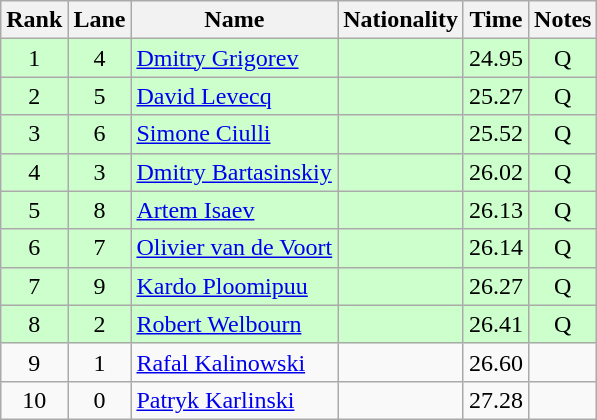<table class="wikitable sortable" style="text-align:center">
<tr>
<th>Rank</th>
<th>Lane</th>
<th>Name</th>
<th>Nationality</th>
<th>Time</th>
<th>Notes</th>
</tr>
<tr bgcolor=ccffcc>
<td>1</td>
<td>4</td>
<td align=left><a href='#'>Dmitry Grigorev</a></td>
<td align=left></td>
<td>24.95</td>
<td>Q</td>
</tr>
<tr bgcolor=ccffcc>
<td>2</td>
<td>5</td>
<td align=left><a href='#'>David Levecq</a></td>
<td align=left></td>
<td>25.27</td>
<td>Q</td>
</tr>
<tr bgcolor=ccffcc>
<td>3</td>
<td>6</td>
<td align=left><a href='#'>Simone Ciulli</a></td>
<td align=left></td>
<td>25.52</td>
<td>Q</td>
</tr>
<tr bgcolor=ccffcc>
<td>4</td>
<td>3</td>
<td align=left><a href='#'>Dmitry Bartasinskiy</a></td>
<td align=left></td>
<td>26.02</td>
<td>Q</td>
</tr>
<tr bgcolor=ccffcc>
<td>5</td>
<td>8</td>
<td align=left><a href='#'>Artem Isaev</a></td>
<td align=left></td>
<td>26.13</td>
<td>Q</td>
</tr>
<tr bgcolor=ccffcc>
<td>6</td>
<td>7</td>
<td align=left><a href='#'>Olivier van de Voort</a></td>
<td align=left></td>
<td>26.14</td>
<td>Q</td>
</tr>
<tr bgcolor=ccffcc>
<td>7</td>
<td>9</td>
<td align=left><a href='#'>Kardo Ploomipuu</a></td>
<td align=left></td>
<td>26.27</td>
<td>Q</td>
</tr>
<tr bgcolor=ccffcc>
<td>8</td>
<td>2</td>
<td align=left><a href='#'>Robert Welbourn</a></td>
<td align=left></td>
<td>26.41</td>
<td>Q</td>
</tr>
<tr>
<td>9</td>
<td>1</td>
<td align=left><a href='#'>Rafal Kalinowski</a></td>
<td align=left></td>
<td>26.60</td>
<td></td>
</tr>
<tr>
<td>10</td>
<td>0</td>
<td align=left><a href='#'>Patryk Karlinski</a></td>
<td align=left></td>
<td>27.28</td>
<td></td>
</tr>
</table>
